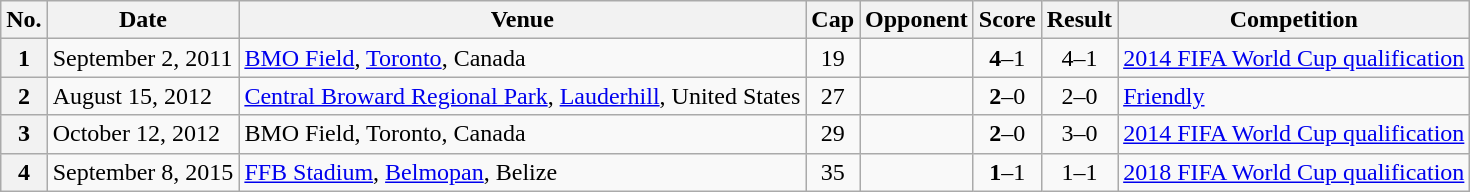<table class="wikitable sortable plainrowheaders">
<tr>
<th scope=col>No.</th>
<th scope=col data-sort-type=date>Date</th>
<th scope=col>Venue</th>
<th scope=col>Cap</th>
<th scope=col>Opponent</th>
<th scope=col>Score</th>
<th scope=col>Result</th>
<th scope=col>Competition</th>
</tr>
<tr>
<th scope=row>1</th>
<td>September 2, 2011</td>
<td><a href='#'>BMO Field</a>, <a href='#'>Toronto</a>, Canada</td>
<td align=center>19</td>
<td></td>
<td align=center><strong>4</strong>–1</td>
<td align=center>4–1</td>
<td><a href='#'>2014 FIFA World Cup qualification</a></td>
</tr>
<tr>
<th scope=row>2</th>
<td>August 15, 2012</td>
<td><a href='#'>Central Broward Regional Park</a>, <a href='#'>Lauderhill</a>, United States</td>
<td align=center>27</td>
<td></td>
<td align=center><strong>2</strong>–0</td>
<td align=center>2–0</td>
<td><a href='#'>Friendly</a></td>
</tr>
<tr>
<th scope=row>3</th>
<td>October 12, 2012</td>
<td>BMO Field, Toronto, Canada</td>
<td align=center>29</td>
<td></td>
<td align=center><strong>2</strong>–0</td>
<td align=center>3–0</td>
<td><a href='#'>2014 FIFA World Cup qualification</a></td>
</tr>
<tr>
<th scope=row>4</th>
<td>September 8, 2015</td>
<td><a href='#'>FFB Stadium</a>, <a href='#'>Belmopan</a>, Belize</td>
<td align=center>35</td>
<td></td>
<td align=center><strong>1</strong>–1</td>
<td align=center>1–1</td>
<td><a href='#'>2018 FIFA World Cup qualification</a></td>
</tr>
</table>
